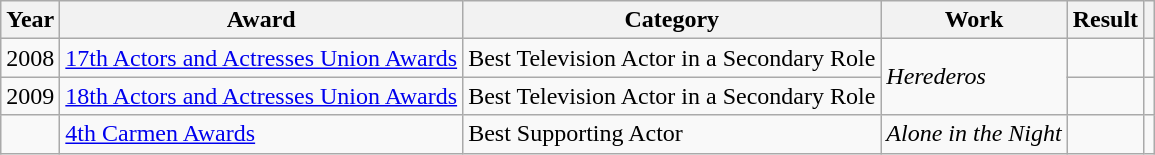<table class="wikitable sortable plainrowheaders">
<tr>
<th>Year</th>
<th>Award</th>
<th>Category</th>
<th>Work</th>
<th>Result</th>
<th scope="col" class="unsortable"></th>
</tr>
<tr>
<td align = "center">2008</td>
<td><a href='#'>17th Actors and Actresses Union Awards</a></td>
<td>Best Television Actor in a Secondary Role</td>
<td rowspan = "2"><em>Herederos</em></td>
<td></td>
<td align = "center"></td>
</tr>
<tr>
<td align = "center">2009</td>
<td><a href='#'>18th Actors and Actresses Union Awards</a></td>
<td>Best Television Actor in a Secondary Role</td>
<td></td>
<td align = "center"></td>
</tr>
<tr>
<td></td>
<td><a href='#'>4th Carmen Awards</a></td>
<td>Best Supporting Actor</td>
<td><em>Alone in the Night</em></td>
<td></td>
<td></td>
</tr>
</table>
